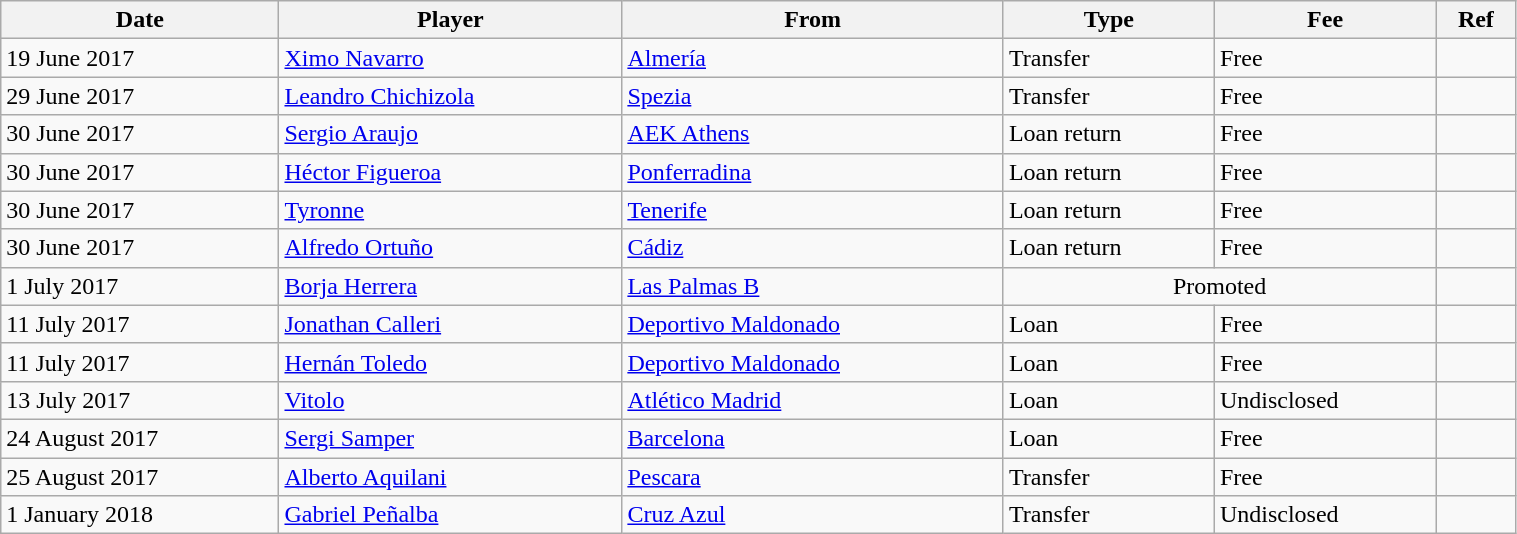<table class="wikitable" style="width:80%;">
<tr>
<th>Date</th>
<th>Player</th>
<th>From</th>
<th>Type</th>
<th>Fee</th>
<th>Ref</th>
</tr>
<tr>
<td>19 June 2017</td>
<td> <a href='#'>Ximo Navarro</a></td>
<td> <a href='#'>Almería</a></td>
<td>Transfer</td>
<td>Free</td>
<td></td>
</tr>
<tr>
<td>29 June 2017</td>
<td> <a href='#'>Leandro Chichizola</a></td>
<td> <a href='#'>Spezia</a></td>
<td>Transfer</td>
<td>Free</td>
<td></td>
</tr>
<tr>
<td>30 June 2017</td>
<td> <a href='#'>Sergio Araujo</a></td>
<td> <a href='#'>AEK Athens</a></td>
<td>Loan return</td>
<td>Free</td>
<td></td>
</tr>
<tr>
<td>30 June 2017</td>
<td> <a href='#'>Héctor Figueroa</a></td>
<td> <a href='#'>Ponferradina</a></td>
<td>Loan return</td>
<td>Free</td>
<td></td>
</tr>
<tr>
<td>30 June 2017</td>
<td> <a href='#'>Tyronne</a></td>
<td> <a href='#'>Tenerife</a></td>
<td>Loan return</td>
<td>Free</td>
<td></td>
</tr>
<tr>
<td>30 June 2017</td>
<td> <a href='#'>Alfredo Ortuño</a></td>
<td> <a href='#'>Cádiz</a></td>
<td>Loan return</td>
<td>Free</td>
<td></td>
</tr>
<tr>
<td>1 July 2017</td>
<td> <a href='#'>Borja Herrera</a></td>
<td> <a href='#'>Las Palmas B</a></td>
<td colspan=2 align=center>Promoted</td>
<td></td>
</tr>
<tr>
<td>11 July 2017</td>
<td> <a href='#'>Jonathan Calleri</a></td>
<td> <a href='#'>Deportivo Maldonado</a></td>
<td>Loan</td>
<td>Free</td>
<td></td>
</tr>
<tr>
<td>11 July 2017</td>
<td> <a href='#'>Hernán Toledo</a></td>
<td> <a href='#'>Deportivo Maldonado</a></td>
<td>Loan</td>
<td>Free</td>
<td></td>
</tr>
<tr>
<td>13 July 2017</td>
<td> <a href='#'>Vitolo</a></td>
<td> <a href='#'>Atlético Madrid</a></td>
<td>Loan</td>
<td>Undisclosed</td>
<td></td>
</tr>
<tr>
<td>24 August 2017</td>
<td> <a href='#'>Sergi Samper</a></td>
<td> <a href='#'>Barcelona</a></td>
<td>Loan</td>
<td>Free</td>
<td></td>
</tr>
<tr>
<td>25 August 2017</td>
<td> <a href='#'>Alberto Aquilani</a></td>
<td> <a href='#'>Pescara</a></td>
<td>Transfer</td>
<td>Free</td>
<td></td>
</tr>
<tr>
<td>1 January 2018</td>
<td> <a href='#'>Gabriel Peñalba</a></td>
<td> <a href='#'>Cruz Azul</a></td>
<td>Transfer</td>
<td>Undisclosed</td>
<td></td>
</tr>
</table>
